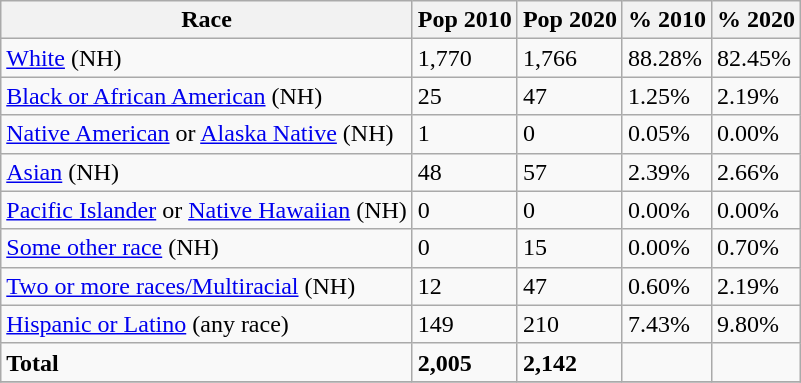<table class="wikitable">
<tr>
<th>Race</th>
<th>Pop 2010</th>
<th>Pop 2020</th>
<th>% 2010</th>
<th>% 2020</th>
</tr>
<tr>
<td><a href='#'>White</a> (NH)</td>
<td>1,770</td>
<td>1,766</td>
<td>88.28%</td>
<td>82.45%</td>
</tr>
<tr>
<td><a href='#'>Black or African American</a> (NH)</td>
<td>25</td>
<td>47</td>
<td>1.25%</td>
<td>2.19%</td>
</tr>
<tr>
<td><a href='#'>Native American</a> or <a href='#'>Alaska Native</a> (NH)</td>
<td>1</td>
<td>0</td>
<td>0.05%</td>
<td>0.00%</td>
</tr>
<tr>
<td><a href='#'>Asian</a> (NH)</td>
<td>48</td>
<td>57</td>
<td>2.39%</td>
<td>2.66%</td>
</tr>
<tr>
<td><a href='#'>Pacific Islander</a> or <a href='#'>Native Hawaiian</a> (NH)</td>
<td>0</td>
<td>0</td>
<td>0.00%</td>
<td>0.00%</td>
</tr>
<tr>
<td><a href='#'>Some other race</a> (NH)</td>
<td>0</td>
<td>15</td>
<td>0.00%</td>
<td>0.70%</td>
</tr>
<tr>
<td><a href='#'>Two or more races/Multiracial</a> (NH)</td>
<td>12</td>
<td>47</td>
<td>0.60%</td>
<td>2.19%</td>
</tr>
<tr>
<td><a href='#'>Hispanic or Latino</a> (any race)</td>
<td>149</td>
<td>210</td>
<td>7.43%</td>
<td>9.80%</td>
</tr>
<tr>
<td><strong>Total</strong></td>
<td><strong>2,005</strong></td>
<td><strong>2,142</strong></td>
<td></td>
<td></td>
</tr>
<tr>
</tr>
</table>
